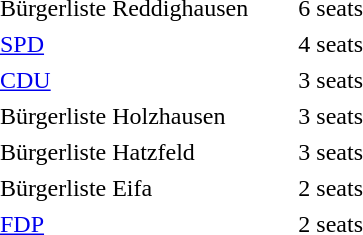<table cellpadding="2" style="width:250px; text-align:right; white-space:nowrap;">
<tr>
<td style="text-align:left;">Bürgerliste Reddighausen</td>
<td>6 seats</td>
</tr>
<tr>
<td style="text-align:left;"><a href='#'>SPD</a></td>
<td>4 seats</td>
</tr>
<tr>
<td style="text-align:left;"><a href='#'>CDU</a></td>
<td>3 seats</td>
</tr>
<tr>
<td style="text-align:left;">Bürgerliste Holzhausen</td>
<td>3 seats</td>
</tr>
<tr>
<td style="text-align:left;">Bürgerliste Hatzfeld</td>
<td>3 seats</td>
</tr>
<tr>
<td style="text-align:left;">Bürgerliste Eifa</td>
<td>2 seats</td>
</tr>
<tr>
<td style="text-align:left;"><a href='#'>FDP</a></td>
<td>2 seats</td>
</tr>
</table>
